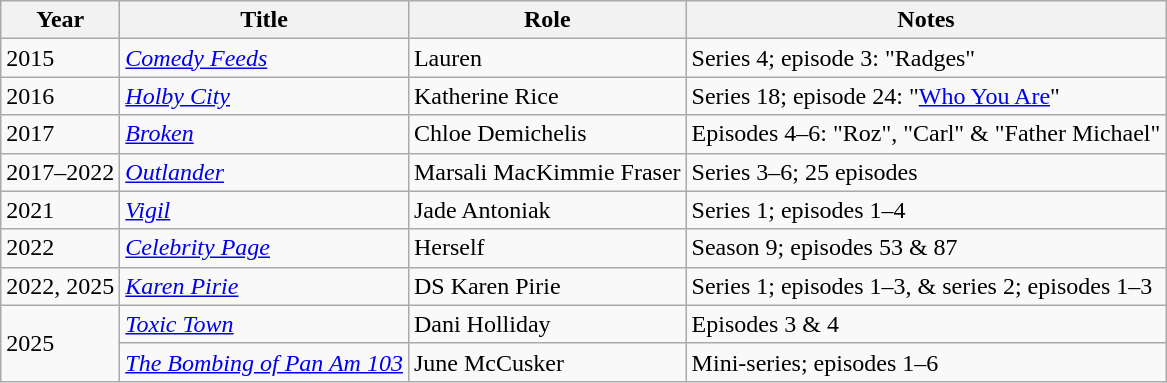<table class="wikitable">
<tr>
<th>Year</th>
<th>Title</th>
<th>Role</th>
<th>Notes</th>
</tr>
<tr>
<td>2015</td>
<td><em><a href='#'>Comedy Feeds</a></em></td>
<td>Lauren</td>
<td>Series 4; episode 3: "Radges"</td>
</tr>
<tr>
<td>2016</td>
<td><em><a href='#'>Holby City</a></em></td>
<td>Katherine Rice</td>
<td>Series 18; episode 24: "<a href='#'>Who You Are</a>"</td>
</tr>
<tr>
<td>2017</td>
<td><em><a href='#'>Broken</a></em></td>
<td>Chloe Demichelis</td>
<td>Episodes 4–6: "Roz", "Carl" & "Father Michael"</td>
</tr>
<tr>
<td>2017–2022</td>
<td><em><a href='#'>Outlander</a></em></td>
<td>Marsali MacKimmie Fraser</td>
<td>Series 3–6; 25 episodes</td>
</tr>
<tr>
<td>2021</td>
<td><em><a href='#'>Vigil</a></em></td>
<td>Jade Antoniak</td>
<td>Series 1; episodes 1–4</td>
</tr>
<tr>
<td>2022</td>
<td><em><a href='#'>Celebrity Page</a></em></td>
<td>Herself</td>
<td>Season 9; episodes 53 & 87</td>
</tr>
<tr>
<td>2022, 2025</td>
<td><em><a href='#'>Karen Pirie</a></em></td>
<td>DS Karen Pirie</td>
<td>Series 1; episodes 1–3, & series 2; episodes 1–3</td>
</tr>
<tr>
<td rowspan="2">2025</td>
<td><em><a href='#'>Toxic Town</a></em></td>
<td>Dani Holliday</td>
<td>Episodes 3 & 4</td>
</tr>
<tr>
<td><em><a href='#'>The Bombing of Pan Am 103</a></em></td>
<td>June McCusker</td>
<td>Mini-series; episodes 1–6</td>
</tr>
</table>
